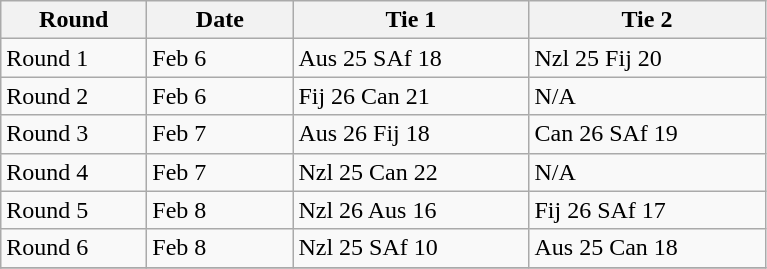<table class="wikitable" style="font-size: 100%">
<tr>
<th width=90>Round</th>
<th width=90>Date</th>
<th width=150>Tie 1</th>
<th width=150>Tie 2</th>
</tr>
<tr>
<td>Round 1</td>
<td>Feb 6</td>
<td>Aus 25 SAf 18</td>
<td>Nzl 25 Fij 20</td>
</tr>
<tr>
<td>Round 2</td>
<td>Feb 6</td>
<td>Fij 26 Can 21</td>
<td>N/A</td>
</tr>
<tr>
<td>Round 3</td>
<td>Feb 7</td>
<td>Aus 26 Fij 18</td>
<td>Can 26 SAf 19</td>
</tr>
<tr>
<td>Round 4</td>
<td>Feb 7</td>
<td>Nzl 25 Can 22</td>
<td>N/A</td>
</tr>
<tr>
<td>Round 5</td>
<td>Feb 8</td>
<td>Nzl 26 Aus 16</td>
<td>Fij 26 SAf 17</td>
</tr>
<tr>
<td>Round 6</td>
<td>Feb 8</td>
<td>Nzl 25 SAf 10</td>
<td>Aus 25 Can 18</td>
</tr>
<tr>
</tr>
</table>
